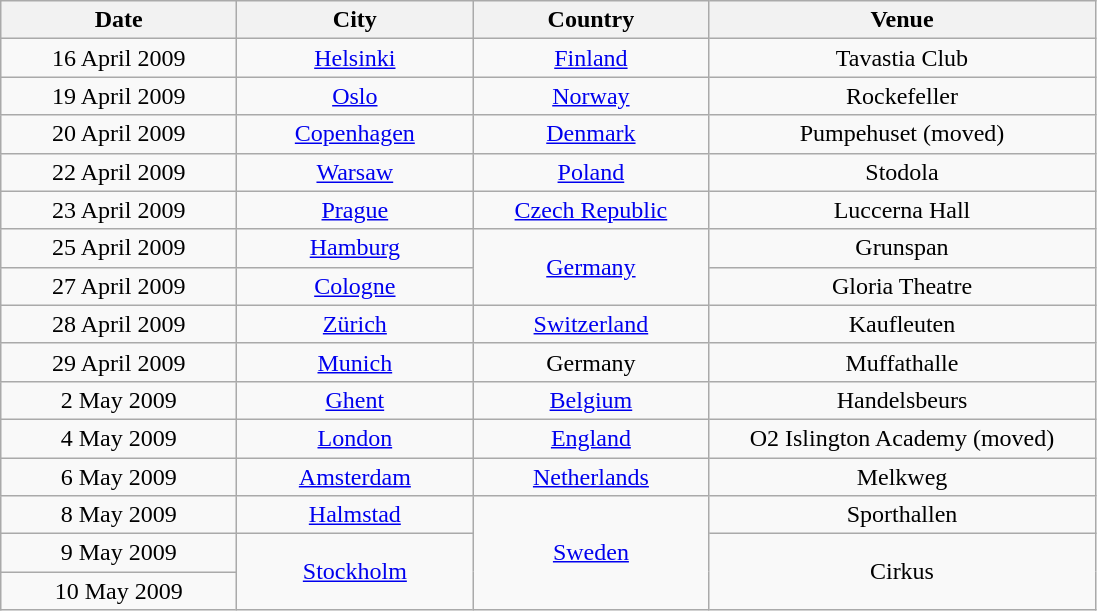<table class="wikitable" style="text-align:center;">
<tr>
<th style="width:150px;">Date</th>
<th style="width:150px;">City</th>
<th style="width:150px;">Country</th>
<th style="width:250px;">Venue</th>
</tr>
<tr>
<td>16 April 2009</td>
<td><a href='#'>Helsinki</a></td>
<td><a href='#'>Finland</a></td>
<td>Tavastia Club</td>
</tr>
<tr>
<td>19 April 2009</td>
<td><a href='#'>Oslo</a></td>
<td><a href='#'>Norway</a></td>
<td>Rockefeller</td>
</tr>
<tr>
<td>20 April 2009</td>
<td><a href='#'>Copenhagen</a></td>
<td><a href='#'>Denmark</a></td>
<td>Pumpehuset (moved)</td>
</tr>
<tr>
<td>22 April 2009</td>
<td><a href='#'>Warsaw</a></td>
<td><a href='#'>Poland</a></td>
<td>Stodola</td>
</tr>
<tr>
<td>23 April 2009</td>
<td><a href='#'>Prague</a></td>
<td><a href='#'>Czech Republic</a></td>
<td>Luccerna Hall</td>
</tr>
<tr>
<td>25 April 2009</td>
<td><a href='#'>Hamburg</a></td>
<td rowspan="2"><a href='#'>Germany</a></td>
<td>Grunspan</td>
</tr>
<tr>
<td>27 April 2009</td>
<td><a href='#'>Cologne</a></td>
<td>Gloria Theatre</td>
</tr>
<tr>
<td>28 April 2009</td>
<td><a href='#'>Zürich</a></td>
<td><a href='#'>Switzerland</a></td>
<td>Kaufleuten</td>
</tr>
<tr>
<td>29 April 2009</td>
<td><a href='#'>Munich</a></td>
<td>Germany</td>
<td>Muffathalle</td>
</tr>
<tr>
<td>2 May 2009</td>
<td><a href='#'>Ghent</a></td>
<td><a href='#'>Belgium</a></td>
<td>Handelsbeurs</td>
</tr>
<tr>
<td>4 May 2009</td>
<td><a href='#'>London</a></td>
<td><a href='#'>England</a></td>
<td>O2 Islington Academy (moved)</td>
</tr>
<tr>
<td>6 May 2009</td>
<td><a href='#'>Amsterdam</a></td>
<td><a href='#'>Netherlands</a></td>
<td>Melkweg</td>
</tr>
<tr>
<td>8 May 2009</td>
<td><a href='#'>Halmstad</a></td>
<td rowspan="3"><a href='#'>Sweden</a></td>
<td>Sporthallen</td>
</tr>
<tr>
<td>9 May 2009</td>
<td rowspan="2"><a href='#'>Stockholm</a></td>
<td rowspan="2">Cirkus</td>
</tr>
<tr>
<td>10 May 2009</td>
</tr>
</table>
